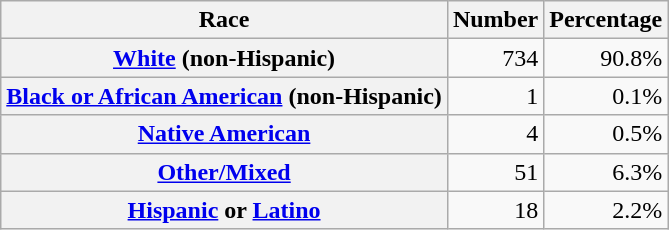<table class="wikitable" style="text-align:right">
<tr>
<th scope="col">Race</th>
<th scope="col">Number</th>
<th scope="col">Percentage</th>
</tr>
<tr>
<th scope="row"><a href='#'>White</a> (non-Hispanic)</th>
<td>734</td>
<td>90.8%</td>
</tr>
<tr>
<th scope="row"><a href='#'>Black or African American</a> (non-Hispanic)</th>
<td>1</td>
<td>0.1%</td>
</tr>
<tr>
<th scope="row"><a href='#'>Native American</a></th>
<td>4</td>
<td>0.5%</td>
</tr>
<tr>
<th scope="row"><a href='#'>Other/Mixed</a></th>
<td>51</td>
<td>6.3%</td>
</tr>
<tr>
<th scope="row"><a href='#'>Hispanic</a> or <a href='#'>Latino</a></th>
<td>18</td>
<td>2.2%</td>
</tr>
</table>
